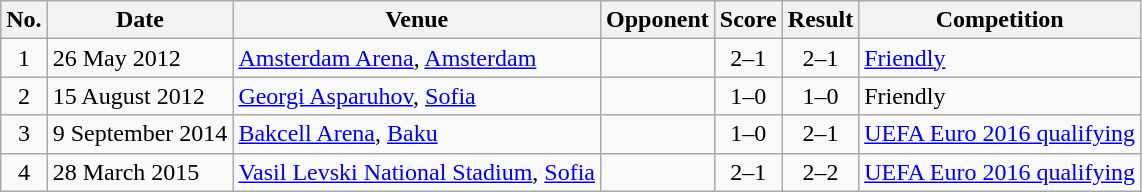<table class="wikitable sortable">
<tr>
<th scope="col">No.</th>
<th scope="col">Date</th>
<th scope="col">Venue</th>
<th scope="col">Opponent</th>
<th scope="col">Score</th>
<th scope="col">Result</th>
<th scope="col">Competition</th>
</tr>
<tr>
<td align=center>1</td>
<td>26 May 2012</td>
<td><a href='#'>Amsterdam Arena</a>, <a href='#'>Amsterdam</a></td>
<td></td>
<td align=center>2–1</td>
<td align=center>2–1</td>
<td><a href='#'>Friendly</a></td>
</tr>
<tr>
<td align=center>2</td>
<td>15 August 2012</td>
<td><a href='#'>Georgi Asparuhov</a>, <a href='#'>Sofia</a></td>
<td></td>
<td align=center>1–0</td>
<td align=center>1–0</td>
<td>Friendly</td>
</tr>
<tr>
<td align=center>3</td>
<td>9 September 2014</td>
<td><a href='#'>Bakcell Arena</a>, <a href='#'>Baku</a></td>
<td></td>
<td align=center>1–0</td>
<td align=center>2–1</td>
<td><a href='#'>UEFA Euro 2016 qualifying</a></td>
</tr>
<tr>
<td align=center>4</td>
<td>28 March 2015</td>
<td><a href='#'>Vasil Levski National Stadium</a>, <a href='#'>Sofia</a></td>
<td></td>
<td align=center>2–1</td>
<td align=center>2–2</td>
<td><a href='#'>UEFA Euro 2016 qualifying</a></td>
</tr>
</table>
